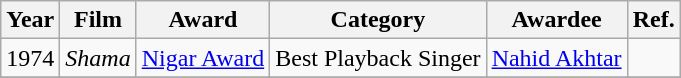<table class="wikitable">
<tr>
<th>Year</th>
<th>Film</th>
<th>Award</th>
<th>Category</th>
<th>Awardee</th>
<th>Ref.</th>
</tr>
<tr>
<td>1974</td>
<td><em>Shama</em></td>
<td><a href='#'>Nigar Award</a></td>
<td>Best Playback Singer</td>
<td><a href='#'>Nahid Akhtar</a></td>
<td></td>
</tr>
<tr>
</tr>
</table>
